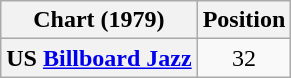<table class="wikitable plainrowheaders sortable">
<tr>
<th>Chart (1979)</th>
<th>Position</th>
</tr>
<tr>
<th scope="row">US <a href='#'>Billboard Jazz</a></th>
<td style="text-align:center;">32</td>
</tr>
</table>
